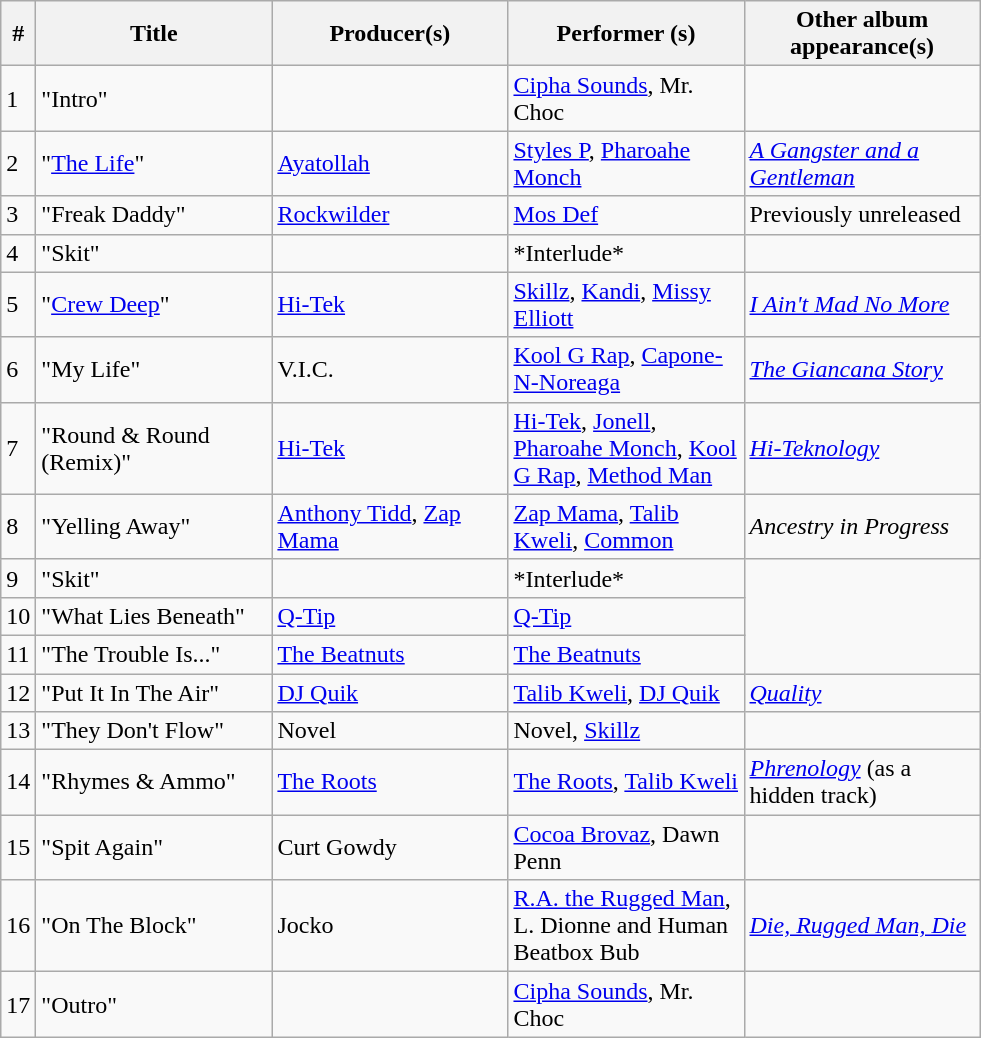<table class="wikitable">
<tr>
<th align="center">#</th>
<th align="center" width="150">Title</th>
<th align="center" width="150">Producer(s)</th>
<th align="center" width="150">Performer (s)</th>
<th align="center" width="150">Other album appearance(s)</th>
</tr>
<tr>
<td>1</td>
<td>"Intro"</td>
<td></td>
<td><a href='#'>Cipha Sounds</a>, Mr. Choc</td>
<td></td>
</tr>
<tr>
<td>2</td>
<td>"<a href='#'>The Life</a>"</td>
<td><a href='#'>Ayatollah</a></td>
<td><a href='#'>Styles P</a>, <a href='#'>Pharoahe Monch</a></td>
<td><em><a href='#'>A Gangster and a Gentleman</a></em></td>
</tr>
<tr>
<td>3</td>
<td>"Freak Daddy"</td>
<td><a href='#'>Rockwilder</a></td>
<td><a href='#'>Mos Def</a></td>
<td>Previously unreleased</td>
</tr>
<tr>
<td>4</td>
<td>"Skit"</td>
<td></td>
<td>*Interlude*</td>
<td></td>
</tr>
<tr>
<td>5</td>
<td>"<a href='#'>Crew Deep</a>"</td>
<td><a href='#'>Hi-Tek</a></td>
<td><a href='#'>Skillz</a>, <a href='#'>Kandi</a>, <a href='#'>Missy Elliott</a></td>
<td><em><a href='#'>I Ain't Mad No More</a></em></td>
</tr>
<tr>
<td>6</td>
<td>"My Life"</td>
<td>V.I.C.</td>
<td><a href='#'>Kool G Rap</a>, <a href='#'>Capone-N-Noreaga</a></td>
<td><em><a href='#'>The Giancana Story</a></em></td>
</tr>
<tr>
<td>7</td>
<td>"Round & Round (Remix)"</td>
<td><a href='#'>Hi-Tek</a></td>
<td><a href='#'>Hi-Tek</a>, <a href='#'>Jonell</a>, <a href='#'>Pharoahe Monch</a>, <a href='#'>Kool G Rap</a>, <a href='#'>Method Man</a></td>
<td><em><a href='#'>Hi-Teknology</a></em></td>
</tr>
<tr>
<td>8</td>
<td>"Yelling Away"</td>
<td><a href='#'>Anthony Tidd</a>, <a href='#'>Zap Mama</a></td>
<td><a href='#'>Zap Mama</a>, <a href='#'>Talib Kweli</a>, <a href='#'>Common</a></td>
<td><em>Ancestry in Progress</em></td>
</tr>
<tr>
<td>9</td>
<td>"Skit"</td>
<td></td>
<td>*Interlude*</td>
</tr>
<tr>
<td>10</td>
<td>"What Lies Beneath"</td>
<td><a href='#'>Q-Tip</a></td>
<td><a href='#'>Q-Tip</a></td>
</tr>
<tr>
<td>11</td>
<td>"The Trouble Is..."</td>
<td><a href='#'>The Beatnuts</a></td>
<td><a href='#'>The Beatnuts</a></td>
</tr>
<tr>
<td>12</td>
<td>"Put It In The Air"</td>
<td><a href='#'>DJ Quik</a></td>
<td><a href='#'>Talib Kweli</a>, <a href='#'>DJ Quik</a></td>
<td><em><a href='#'>Quality</a></em></td>
</tr>
<tr>
<td>13</td>
<td>"They Don't Flow"</td>
<td>Novel</td>
<td>Novel, <a href='#'>Skillz</a></td>
</tr>
<tr>
<td>14</td>
<td>"Rhymes & Ammo"</td>
<td><a href='#'>The Roots</a></td>
<td><a href='#'>The Roots</a>, <a href='#'>Talib Kweli</a></td>
<td><em><a href='#'>Phrenology</a></em> (as a hidden track)</td>
</tr>
<tr>
<td>15</td>
<td>"Spit Again"</td>
<td>Curt Gowdy</td>
<td><a href='#'>Cocoa Brovaz</a>, Dawn Penn</td>
</tr>
<tr>
<td>16</td>
<td>"On The Block"</td>
<td>Jocko</td>
<td><a href='#'>R.A. the Rugged Man</a>, L. Dionne and Human Beatbox Bub</td>
<td><em><a href='#'>Die, Rugged Man, Die</a></em></td>
</tr>
<tr>
<td>17</td>
<td>"Outro"</td>
<td></td>
<td><a href='#'>Cipha Sounds</a>, Mr. Choc</td>
</tr>
</table>
